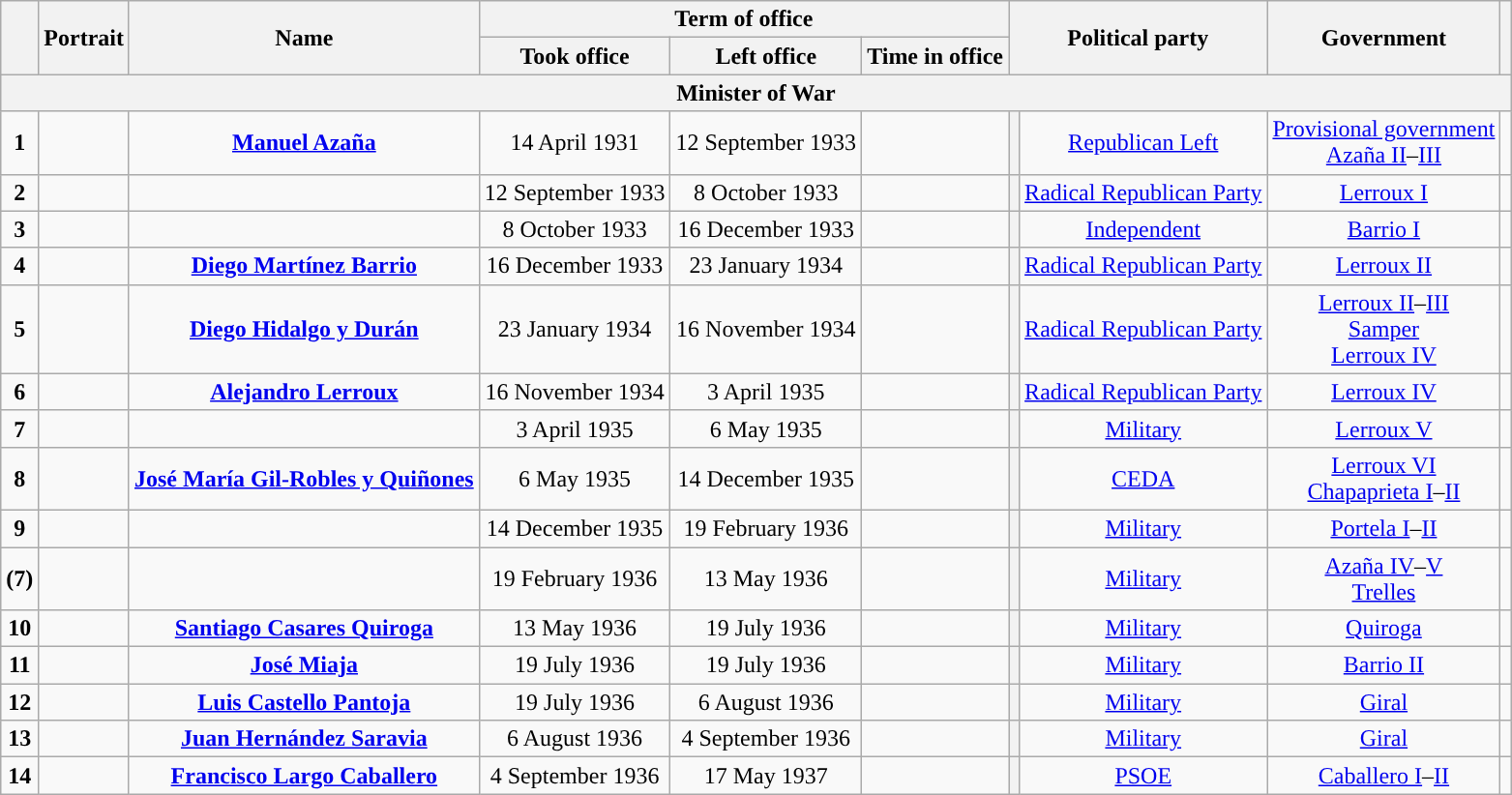<table class="wikitable" style="text-align:center">
<tr>
<th rowspan=2></th>
<th rowspan=2>Portrait</th>
<th rowspan=2>Name<br></th>
<th colspan=3>Term of office</th>
<th colspan=2 rowspan=2>Political party</th>
<th rowspan=2>Government</th>
<th rowspan=2></th>
</tr>
<tr>
<th>Took office</th>
<th>Left office</th>
<th>Time in office</th>
</tr>
<tr>
<th colspan=10>Minister of War</th>
</tr>
<tr>
<td><strong>1</strong></td>
<td></td>
<td><strong><a href='#'>Manuel Azaña</a></strong><br></td>
<td>14 April 1931</td>
<td>12 September 1933</td>
<td></td>
<th style="background:"></th>
<td><a href='#'>Republican Left</a></td>
<td><a href='#'>Provisional government</a><br><a href='#'>Azaña II</a>–<a href='#'>III</a></td>
<td></td>
</tr>
<tr>
<td><strong>2</strong></td>
<td></td>
<td><strong></strong><br></td>
<td>12 September 1933</td>
<td>8 October 1933</td>
<td></td>
<th style="background:"></th>
<td><a href='#'>Radical Republican Party</a></td>
<td><a href='#'>Lerroux I</a></td>
<td></td>
</tr>
<tr>
<td><strong>3</strong></td>
<td></td>
<td><strong></strong><br></td>
<td>8 October 1933</td>
<td>16 December 1933</td>
<td></td>
<th style="background:"></th>
<td><a href='#'>Independent</a></td>
<td><a href='#'>Barrio I</a></td>
<td></td>
</tr>
<tr>
<td><strong>4</strong></td>
<td></td>
<td><strong><a href='#'>Diego Martínez Barrio</a></strong><br></td>
<td>16 December 1933</td>
<td>23 January 1934</td>
<td></td>
<th style="background:"></th>
<td><a href='#'>Radical Republican Party</a></td>
<td><a href='#'>Lerroux II</a></td>
<td></td>
</tr>
<tr>
<td><strong>5</strong></td>
<td></td>
<td><strong><a href='#'>Diego Hidalgo y Durán</a></strong><br></td>
<td>23 January 1934</td>
<td>16 November 1934</td>
<td></td>
<th style="background:"></th>
<td><a href='#'>Radical Republican Party</a></td>
<td><a href='#'>Lerroux II</a>–<a href='#'>III</a><br><a href='#'>Samper</a><br><a href='#'>Lerroux IV</a></td>
<td></td>
</tr>
<tr>
<td><strong>6</strong></td>
<td></td>
<td><strong><a href='#'>Alejandro Lerroux</a></strong><br></td>
<td>16 November 1934</td>
<td>3 April 1935</td>
<td></td>
<th style="background:"></th>
<td><a href='#'>Radical Republican Party</a></td>
<td><a href='#'>Lerroux IV</a></td>
<td></td>
</tr>
<tr>
<td><strong>7</strong></td>
<td></td>
<td><strong></strong><br></td>
<td>3 April 1935</td>
<td>6 May 1935</td>
<td></td>
<th style="background:"></th>
<td><a href='#'>Military</a></td>
<td><a href='#'>Lerroux V</a></td>
<td></td>
</tr>
<tr>
<td><strong>8</strong></td>
<td></td>
<td><strong><a href='#'>José María Gil-Robles y Quiñones</a></strong><br></td>
<td>6 May 1935</td>
<td>14 December 1935</td>
<td></td>
<th style="background:"></th>
<td><a href='#'>CEDA</a></td>
<td><a href='#'>Lerroux VI</a><br><a href='#'>Chapaprieta I</a>–<a href='#'>II</a></td>
<td></td>
</tr>
<tr>
<td><strong>9</strong></td>
<td></td>
<td><strong></strong><br></td>
<td>14 December 1935</td>
<td>19 February 1936</td>
<td></td>
<th style="background:"></th>
<td><a href='#'>Military</a></td>
<td><a href='#'>Portela I</a>–<a href='#'>II</a></td>
<td></td>
</tr>
<tr>
<td><strong>(7)</strong></td>
<td></td>
<td><strong></strong><br></td>
<td>19 February 1936</td>
<td>13 May 1936</td>
<td></td>
<th style="background:"></th>
<td><a href='#'>Military</a></td>
<td><a href='#'>Azaña IV</a>–<a href='#'>V</a><br><a href='#'>Trelles</a></td>
<td></td>
</tr>
<tr>
<td><strong>10</strong></td>
<td></td>
<td><strong><a href='#'>Santiago Casares Quiroga</a></strong><br></td>
<td>13 May 1936</td>
<td>19 July 1936</td>
<td></td>
<th style="background:"></th>
<td><a href='#'>Military</a></td>
<td><a href='#'>Quiroga</a></td>
<td></td>
</tr>
<tr>
<td><strong>11</strong></td>
<td></td>
<td><strong><a href='#'>José Miaja</a></strong><br></td>
<td>19 July 1936</td>
<td>19 July 1936</td>
<td></td>
<th style="background:"></th>
<td><a href='#'>Military</a></td>
<td><a href='#'>Barrio II</a></td>
<td></td>
</tr>
<tr>
<td><strong>12</strong></td>
<td></td>
<td><strong><a href='#'>Luis Castello Pantoja</a></strong><br></td>
<td>19 July 1936</td>
<td>6 August 1936</td>
<td></td>
<th style="background:"></th>
<td><a href='#'>Military</a></td>
<td><a href='#'>Giral</a></td>
<td></td>
</tr>
<tr>
<td><strong>13</strong></td>
<td></td>
<td><strong><a href='#'>Juan Hernández Saravia</a></strong><br></td>
<td>6 August 1936</td>
<td>4 September 1936</td>
<td></td>
<th style="background:"></th>
<td><a href='#'>Military</a></td>
<td><a href='#'>Giral</a></td>
<td></td>
</tr>
<tr>
<td><strong>14</strong></td>
<td></td>
<td><strong><a href='#'>Francisco Largo Caballero</a></strong><br></td>
<td>4 September 1936</td>
<td>17 May 1937</td>
<td></td>
<th style="background:"></th>
<td><a href='#'>PSOE</a></td>
<td><a href='#'>Caballero I</a>–<a href='#'>II</a></td>
<td></td>
</tr>
</table>
